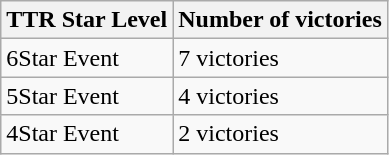<table class="wikitable">
<tr>
<th>TTR Star Level</th>
<th>Number of victories</th>
</tr>
<tr>
<td>6Star Event</td>
<td>7 victories</td>
</tr>
<tr>
<td>5Star Event</td>
<td>4 victories</td>
</tr>
<tr>
<td>4Star Event</td>
<td>2 victories</td>
</tr>
</table>
